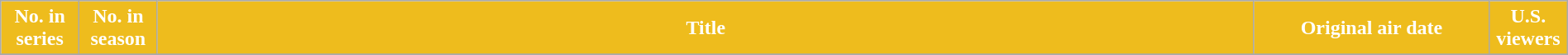<table class="wikitable plainrowheaders"  style="width:100%; margin-right:0;">
<tr>
<th style="width:5%; background:#EEBC1D; color:white;">No. in<br>series </th>
<th !  style="width:5%; background:#EEBC1D; color:white;">No. in<br>season </th>
<th !  style="width:70%; background:#EEBC1D; color:white;">Title</th>
<th !  style="width:15%; background:#EEBC1D; color:white;">Original air date</th>
<th !  style="width:5%; background:#EEBC1D; color:white;">U.S. viewers</th>
</tr>
<tr>
</tr>
</table>
